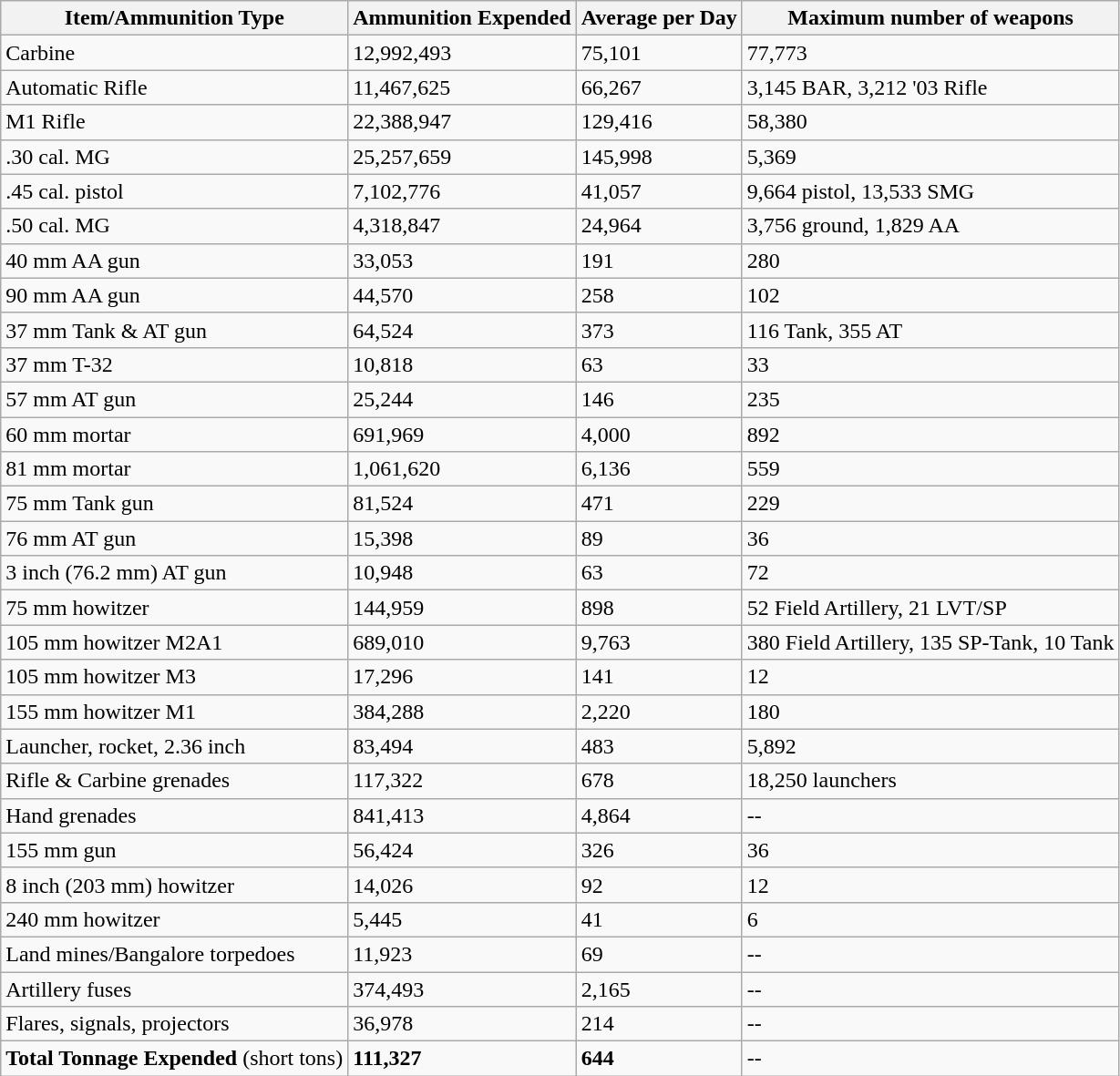<table class="wikitable">
<tr>
<th>Item/Ammunition Type</th>
<th>Ammunition Expended</th>
<th>Average per Day</th>
<th>Maximum number of weapons</th>
</tr>
<tr>
<td>Carbine</td>
<td>12,992,493</td>
<td>75,101</td>
<td>77,773</td>
</tr>
<tr>
<td>Automatic Rifle</td>
<td>11,467,625</td>
<td>66,267</td>
<td>3,145 BAR, 3,212 '03 Rifle</td>
</tr>
<tr>
<td>M1 Rifle</td>
<td>22,388,947</td>
<td>129,416</td>
<td>58,380</td>
</tr>
<tr>
<td>.30 cal. MG</td>
<td>25,257,659</td>
<td>145,998</td>
<td>5,369</td>
</tr>
<tr>
<td>.45 cal. pistol</td>
<td>7,102,776</td>
<td>41,057</td>
<td>9,664 pistol, 13,533 SMG</td>
</tr>
<tr>
<td>.50 cal. MG</td>
<td>4,318,847</td>
<td>24,964</td>
<td>3,756 ground, 1,829 AA</td>
</tr>
<tr>
<td>40 mm AA gun</td>
<td>33,053</td>
<td>191</td>
<td>280</td>
</tr>
<tr>
<td>90 mm AA gun</td>
<td>44,570</td>
<td>258</td>
<td>102</td>
</tr>
<tr>
<td>37 mm Tank & AT gun</td>
<td>64,524</td>
<td>373</td>
<td>116 Tank, 355 AT</td>
</tr>
<tr>
<td>37 mm T-32</td>
<td>10,818</td>
<td>63</td>
<td>33</td>
</tr>
<tr>
<td>57 mm AT gun</td>
<td>25,244</td>
<td>146</td>
<td>235</td>
</tr>
<tr>
<td>60 mm mortar</td>
<td>691,969</td>
<td>4,000</td>
<td>892</td>
</tr>
<tr>
<td>81 mm mortar</td>
<td>1,061,620</td>
<td>6,136</td>
<td>559</td>
</tr>
<tr>
<td>75 mm Tank gun</td>
<td>81,524</td>
<td>471</td>
<td>229</td>
</tr>
<tr>
<td>76 mm AT gun</td>
<td>15,398</td>
<td>89</td>
<td>36</td>
</tr>
<tr>
<td>3 inch (76.2 mm) AT gun</td>
<td>10,948</td>
<td>63</td>
<td>72</td>
</tr>
<tr>
<td>75 mm howitzer</td>
<td>144,959</td>
<td>898</td>
<td>52 Field Artillery, 21 LVT/SP</td>
</tr>
<tr>
<td>105 mm howitzer M2A1</td>
<td>689,010</td>
<td>9,763</td>
<td>380 Field Artillery, 135 SP-Tank, 10 Tank</td>
</tr>
<tr>
<td>105 mm howitzer M3</td>
<td>17,296</td>
<td>141</td>
<td>12</td>
</tr>
<tr>
<td>155 mm howitzer M1</td>
<td>384,288</td>
<td>2,220</td>
<td>180</td>
</tr>
<tr>
<td>Launcher, rocket, 2.36 inch</td>
<td>83,494</td>
<td>483</td>
<td>5,892</td>
</tr>
<tr>
<td>Rifle & Carbine grenades</td>
<td>117,322</td>
<td>678</td>
<td>18,250 launchers</td>
</tr>
<tr>
<td>Hand grenades</td>
<td>841,413</td>
<td>4,864</td>
<td>--</td>
</tr>
<tr>
<td>155 mm gun</td>
<td>56,424</td>
<td>326</td>
<td>36</td>
</tr>
<tr>
<td>8 inch (203 mm) howitzer</td>
<td>14,026</td>
<td>92</td>
<td>12</td>
</tr>
<tr>
<td>240 mm howitzer</td>
<td>5,445</td>
<td>41</td>
<td>6</td>
</tr>
<tr>
<td>Land mines/Bangalore torpedoes</td>
<td>11,923</td>
<td>69</td>
<td>--</td>
</tr>
<tr>
<td>Artillery fuses</td>
<td>374,493</td>
<td>2,165</td>
<td>--</td>
</tr>
<tr>
<td>Flares, signals, projectors</td>
<td>36,978</td>
<td>214</td>
<td>--</td>
</tr>
<tr>
<td><strong>Total Tonnage Expended</strong> (short tons)</td>
<td><strong>111,327</strong></td>
<td><strong>644</strong></td>
<td>--</td>
</tr>
</table>
